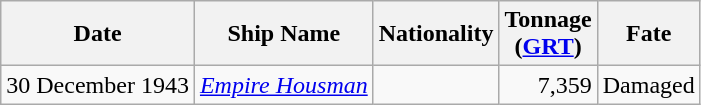<table class="wikitable sortable">
<tr>
<th>Date</th>
<th>Ship Name</th>
<th>Nationality</th>
<th>Tonnage<br>(<a href='#'>GRT</a>)</th>
<th>Fate</th>
</tr>
<tr>
<td align="right">30 December 1943</td>
<td align="left"><a href='#'><em>Empire Housman</em></a></td>
<td align="left"></td>
<td align="right">7,359</td>
<td align="left">Damaged</td>
</tr>
</table>
